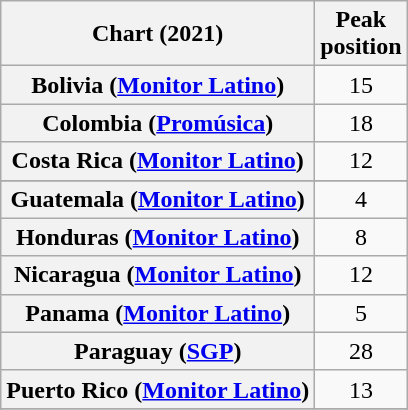<table class="wikitable sortable plainrowheaders" style="text-align:center">
<tr>
<th scope="col">Chart (2021)</th>
<th scope="col">Peak<br>position</th>
</tr>
<tr>
<th scope="row">Bolivia (<a href='#'>Monitor Latino</a>)</th>
<td>15</td>
</tr>
<tr>
<th scope="row">Colombia (<a href='#'>Promúsica</a>)</th>
<td>18</td>
</tr>
<tr>
<th scope="row">Costa Rica (<a href='#'>Monitor Latino</a>)</th>
<td>12</td>
</tr>
<tr>
</tr>
<tr>
<th scope="row">Guatemala (<a href='#'>Monitor Latino</a>)</th>
<td>4</td>
</tr>
<tr>
<th scope="row">Honduras (<a href='#'>Monitor Latino</a>)</th>
<td>8</td>
</tr>
<tr>
<th scope="row">Nicaragua (<a href='#'>Monitor Latino</a>)</th>
<td>12</td>
</tr>
<tr>
<th scope="row">Panama (<a href='#'>Monitor Latino</a>)</th>
<td>5</td>
</tr>
<tr>
<th scope="row">Paraguay (<a href='#'>SGP</a>)</th>
<td>28</td>
</tr>
<tr>
<th scope="row">Puerto Rico (<a href='#'>Monitor Latino</a>)</th>
<td>13</td>
</tr>
<tr>
</tr>
<tr>
</tr>
<tr>
</tr>
<tr>
</tr>
<tr>
</tr>
</table>
